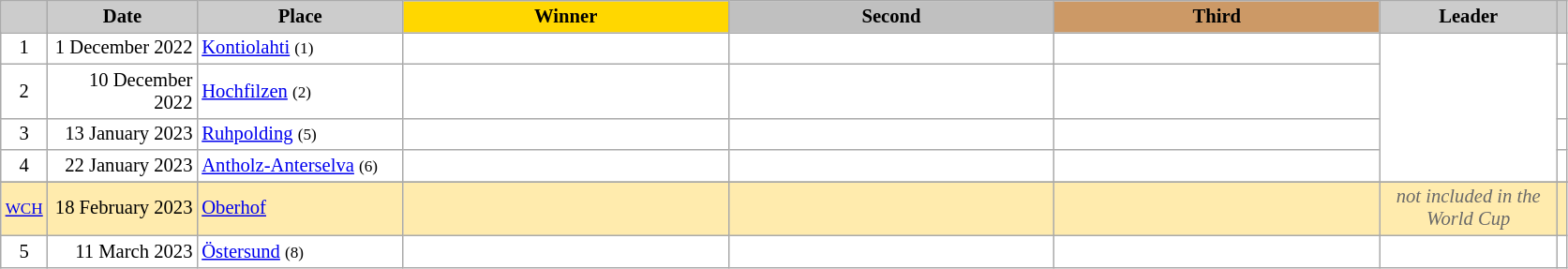<table class="wikitable plainrowheaders" style="background:#fff; font-size:86%; line-height:16px; border:grey solid 1px; border-collapse:collapse;">
<tr>
<th scope="col" style="background:#ccc; width=5 px;"></th>
<th scope="col" style="background:#ccc; width:100px;">Date</th>
<th scope="col" style="background:#ccc; width:140px;">Place <br> </th>
<th scope="col" style="background:gold; width:225px;">Winner</th>
<th scope="col" style="background:silver; width:225px;">Second</th>
<th scope="col" style="background:#c96; width:225px;">Third</th>
<th scope="col" style="background:#ccc; width:120px;">Leader <br> </th>
<th scope="col" style="background:#ccc; width=5 px;"></th>
</tr>
<tr>
<td align="center">1</td>
<td align="right">1 December 2022</td>
<td> <a href='#'>Kontiolahti</a> <small>(1)</small></td>
<td></td>
<td></td>
<td></td>
<td rowspan=4></td>
<td></td>
</tr>
<tr>
<td align="center">2</td>
<td align="right">10 December 2022</td>
<td> <a href='#'>Hochfilzen</a> <small>(2)</small></td>
<td></td>
<td></td>
<td></td>
<td></td>
</tr>
<tr>
<td align="center">3</td>
<td align="right">13 January 2023</td>
<td> <a href='#'>Ruhpolding</a> <small>(5)</small></td>
<td></td>
<td></td>
<td></td>
<td></td>
</tr>
<tr>
<td align="center">4</td>
<td align="right">22 January 2023</td>
<td> <a href='#'>Antholz-Anterselva</a> <small>(6)</small></td>
<td></td>
<td></td>
<td></td>
<td></td>
</tr>
<tr>
</tr>
<tr style="background:#FFEBAD">
<td align="center"><small><a href='#'>WCH</a></small></td>
<td align="right">18 February 2023</td>
<td> <a href='#'>Oberhof</a></td>
<td></td>
<td></td>
<td></td>
<td align="center" style=color:#696969><em>not included in the World Cup</em></td>
<td></td>
</tr>
<tr>
<td align="center">5</td>
<td align="right">11 March 2023</td>
<td> <a href='#'>Östersund</a> <small>(8)</small></td>
<td></td>
<td></td>
<td></td>
<td></td>
<td></td>
</tr>
</table>
